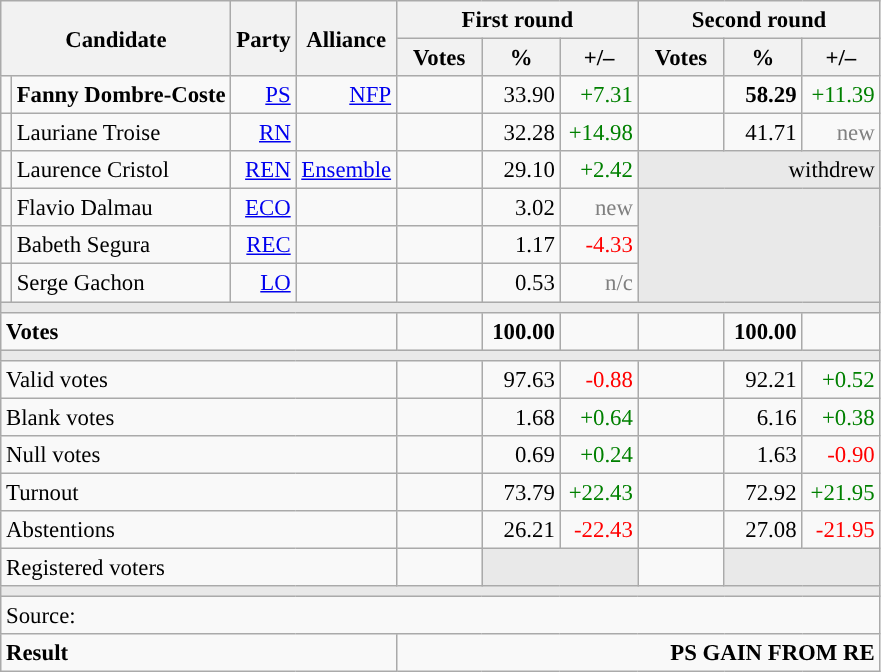<table class="wikitable" style="text-align:right;font-size:95%;">
<tr>
<th rowspan="2" colspan="2">Candidate</th>
<th colspan="1" rowspan="2">Party</th>
<th colspan="1" rowspan="2">Alliance</th>
<th colspan="3">First round</th>
<th colspan="3">Second round</th>
</tr>
<tr>
<th style="width:50px;">Votes</th>
<th style="width:45px;">%</th>
<th style="width:45px;">+/–</th>
<th style="width:50px;">Votes</th>
<th style="width:45px;">%</th>
<th style="width:45px;">+/–</th>
</tr>
<tr>
<td style="color:inherit;background:"></td>
<td style="text-align:left;"><strong>Fanny Dombre-Coste</strong></td>
<td><a href='#'>PS</a></td>
<td><a href='#'>NFP</a></td>
<td></td>
<td>33.90</td>
<td style="color:green;">+7.31</td>
<td><strong></strong></td>
<td><strong>58.29</strong></td>
<td style="color:green;">+11.39</td>
</tr>
<tr>
<td style="color:inherit;background:"></td>
<td style="text-align:left;">Lauriane Troise</td>
<td><a href='#'>RN</a></td>
<td></td>
<td></td>
<td>32.28</td>
<td style="color:green;">+14.98</td>
<td></td>
<td>41.71</td>
<td style="color:grey;">new</td>
</tr>
<tr>
<td style="color:inherit;background:"></td>
<td style="text-align:left;">Laurence Cristol</td>
<td><a href='#'>REN</a></td>
<td><a href='#'>Ensemble</a></td>
<td></td>
<td>29.10</td>
<td style="color:green;">+2.42</td>
<td colspan="3" style="background:#E9E9E9;">withdrew</td>
</tr>
<tr>
<td style="color:inherit;background:"></td>
<td style="text-align:left;">Flavio Dalmau</td>
<td><a href='#'>ECO</a></td>
<td></td>
<td></td>
<td>3.02</td>
<td style="color:grey;">new</td>
<td colspan="3" rowspan="3" style="background:#E9E9E9;"></td>
</tr>
<tr>
<td style="color:inherit;background:"></td>
<td style="text-align:left;">Babeth Segura</td>
<td><a href='#'>REC</a></td>
<td></td>
<td></td>
<td>1.17</td>
<td style="color:red;">-4.33</td>
</tr>
<tr>
<td style="color:inherit;background:"></td>
<td style="text-align:left;">Serge Gachon</td>
<td><a href='#'>LO</a></td>
<td></td>
<td></td>
<td>0.53</td>
<td style="color:grey;">n/c</td>
</tr>
<tr>
<td colspan="10" style="background:#E9E9E9;"></td>
</tr>
<tr style="font-weight:bold;">
<td colspan="4" style="text-align:left;">Votes</td>
<td></td>
<td>100.00</td>
<td></td>
<td></td>
<td>100.00</td>
<td></td>
</tr>
<tr>
<td colspan="10" style="background:#E9E9E9;"></td>
</tr>
<tr>
<td colspan="4" style="text-align:left;">Valid votes</td>
<td></td>
<td>97.63</td>
<td style="color:red;">-0.88</td>
<td></td>
<td>92.21</td>
<td style="color:green;">+0.52</td>
</tr>
<tr>
<td colspan="4" style="text-align:left;">Blank votes</td>
<td></td>
<td>1.68</td>
<td style="color:green;">+0.64</td>
<td></td>
<td>6.16</td>
<td style="color:green;">+0.38</td>
</tr>
<tr>
<td colspan="4" style="text-align:left;">Null votes</td>
<td></td>
<td>0.69</td>
<td style="color:green;">+0.24</td>
<td></td>
<td>1.63</td>
<td style="color:red;">-0.90</td>
</tr>
<tr>
<td colspan="4" style="text-align:left;">Turnout</td>
<td></td>
<td>73.79</td>
<td style="color:green;">+22.43</td>
<td></td>
<td>72.92</td>
<td style="color:green;">+21.95</td>
</tr>
<tr>
<td colspan="4" style="text-align:left;">Abstentions</td>
<td></td>
<td>26.21</td>
<td style="color:red;">-22.43</td>
<td></td>
<td>27.08</td>
<td style="color:red;">-21.95</td>
</tr>
<tr>
<td colspan="4" style="text-align:left;">Registered voters</td>
<td></td>
<td colspan="2" style="background:#E9E9E9;"></td>
<td></td>
<td colspan="2" style="background:#E9E9E9;"></td>
</tr>
<tr>
<td colspan="10" style="background:#E9E9E9;"></td>
</tr>
<tr>
<td colspan="10" style="text-align:left;">Source: </td>
</tr>
<tr style="font-weight:bold">
<td colspan="4" style="text-align:left;">Result</td>
<td colspan="6" style="background-color:">PS GAIN FROM RE</td>
</tr>
</table>
